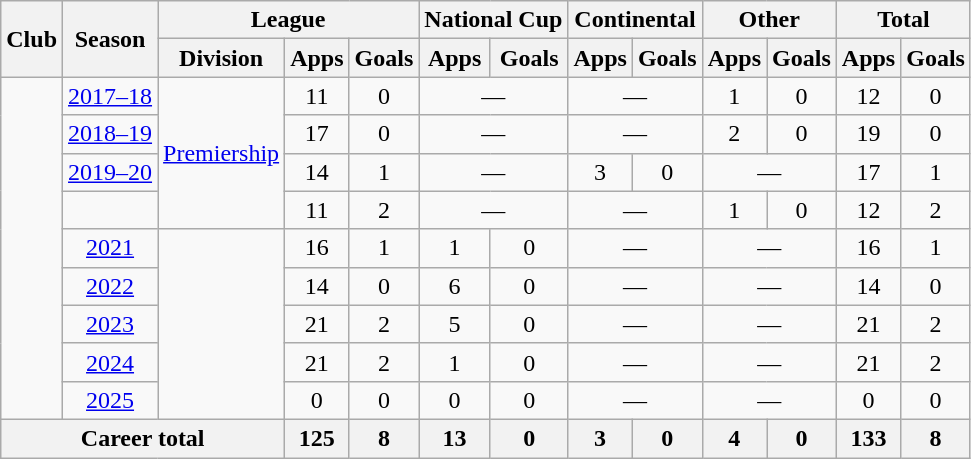<table class="wikitable" style="text-align:center;">
<tr>
<th rowspan="2">Club</th>
<th rowspan="2">Season</th>
<th colspan="3">League</th>
<th colspan="2">National Cup</th>
<th colspan="2">Continental</th>
<th colspan="2">Other</th>
<th colspan="2">Total</th>
</tr>
<tr>
<th>Division</th>
<th>Apps</th>
<th>Goals</th>
<th>Apps</th>
<th>Goals</th>
<th>Apps</th>
<th>Goals</th>
<th>Apps</th>
<th>Goals</th>
<th>Apps</th>
<th>Goals</th>
</tr>
<tr>
<td rowspan=9></td>
<td><a href='#'>2017–18</a></td>
<td rowspan=4><a href='#'>Premiership</a></td>
<td>11</td>
<td>0</td>
<td colspan=2>—</td>
<td colspan=2>—</td>
<td>1</td>
<td>0</td>
<td>12</td>
<td>0</td>
</tr>
<tr>
<td><a href='#'>2018–19</a></td>
<td>17</td>
<td>0</td>
<td colspan=2>—</td>
<td colspan=2>—</td>
<td>2</td>
<td>0</td>
<td>19</td>
<td>0</td>
</tr>
<tr>
<td><a href='#'>2019–20</a></td>
<td>14</td>
<td>1</td>
<td colspan=2>—</td>
<td>3</td>
<td>0</td>
<td colspan=2>—</td>
<td>17</td>
<td>1</td>
</tr>
<tr>
<td></td>
<td>11</td>
<td>2</td>
<td colspan=2>—</td>
<td colspan=2>—</td>
<td>1</td>
<td>0</td>
<td>12</td>
<td>2</td>
</tr>
<tr>
<td><a href='#'>2021</a></td>
<td rowspan=5></td>
<td>16</td>
<td>1</td>
<td>1</td>
<td>0</td>
<td colspan=2>—</td>
<td colspan=2>—</td>
<td>16</td>
<td>1</td>
</tr>
<tr>
<td><a href='#'>2022</a></td>
<td>14</td>
<td>0</td>
<td>6</td>
<td>0</td>
<td colspan=2>—</td>
<td colspan=2>—</td>
<td>14</td>
<td>0</td>
</tr>
<tr>
<td><a href='#'>2023</a></td>
<td>21</td>
<td>2</td>
<td>5</td>
<td>0</td>
<td colspan=2>—</td>
<td colspan=2>—</td>
<td>21</td>
<td>2</td>
</tr>
<tr>
<td><a href='#'>2024</a></td>
<td>21</td>
<td>2</td>
<td>1</td>
<td>0</td>
<td colspan=2>—</td>
<td colspan=2>—</td>
<td>21</td>
<td>2</td>
</tr>
<tr>
<td><a href='#'>2025</a></td>
<td>0</td>
<td>0</td>
<td>0</td>
<td>0</td>
<td colspan=2>—</td>
<td colspan=2>—</td>
<td>0</td>
<td>0</td>
</tr>
<tr>
<th colspan=3>Career total</th>
<th>125</th>
<th>8</th>
<th>13</th>
<th>0</th>
<th>3</th>
<th>0</th>
<th>4</th>
<th>0</th>
<th>133</th>
<th>8</th>
</tr>
</table>
